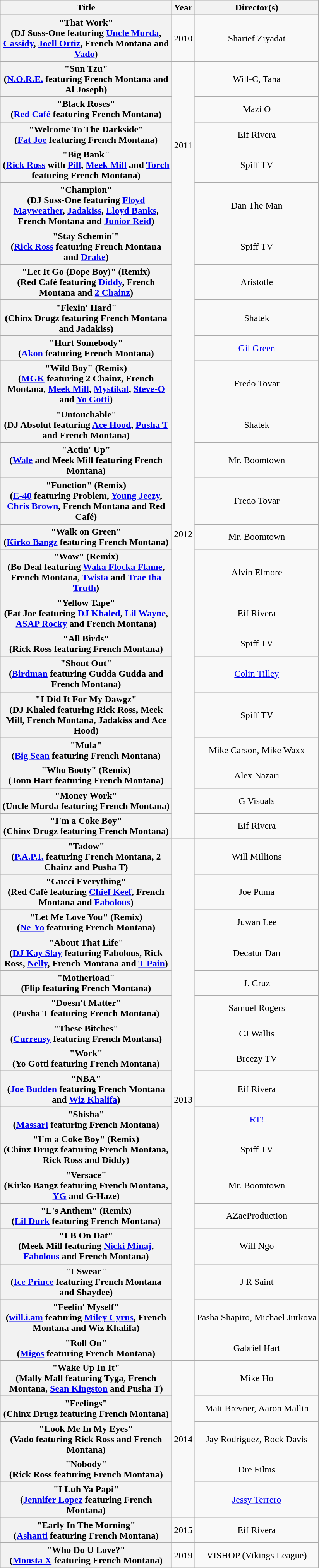<table class="wikitable plainrowheaders" style="text-align:center;">
<tr>
<th scope="col" style="width:18em;">Title</th>
<th scope="col">Year</th>
<th scope="col">Director(s)</th>
</tr>
<tr>
<th scope="row">"That Work"<br><span>(DJ Suss-One featuring <a href='#'>Uncle Murda</a>, <a href='#'>Cassidy</a>, <a href='#'>Joell Ortiz</a>, French Montana and <a href='#'>Vado</a>)</span></th>
<td>2010</td>
<td>Sharief Ziyadat</td>
</tr>
<tr>
<th scope="row">"Sun Tzu"<br><span>(<a href='#'>N.O.R.E.</a> featuring French Montana and Al Joseph)</span></th>
<td rowspan="5">2011</td>
<td>Will-C, Tana</td>
</tr>
<tr>
<th scope="row">"Black Roses"<br><span>(<a href='#'>Red Café</a> featuring French Montana)</span></th>
<td>Mazi O</td>
</tr>
<tr>
<th scope="row">"Welcome To The Darkside"<br><span>(<a href='#'>Fat Joe</a> featuring French Montana)</span></th>
<td>Eif Rivera</td>
</tr>
<tr>
<th scope="row">"Big Bank"<br><span>(<a href='#'>Rick Ross</a> with <a href='#'>Pill</a>, <a href='#'>Meek Mill</a> and <a href='#'>Torch</a> featuring French Montana)</span></th>
<td>Spiff TV</td>
</tr>
<tr>
<th scope="row">"Champion"<br><span>(DJ Suss-One featuring <a href='#'>Floyd Mayweather</a>, <a href='#'>Jadakiss</a>, <a href='#'>Lloyd Banks</a>, French Montana and <a href='#'>Junior Reid</a>)</span></th>
<td>Dan The Man</td>
</tr>
<tr>
<th scope="row">"Stay Schemin'"<br><span>(<a href='#'>Rick Ross</a> featuring French Montana and <a href='#'>Drake</a>)</span></th>
<td rowspan="18">2012</td>
<td>Spiff TV</td>
</tr>
<tr>
<th scope="row">"Let It Go (Dope Boy)" (Remix)<br><span>(Red Café featuring <a href='#'>Diddy</a>, French Montana and <a href='#'>2 Chainz</a>)</span></th>
<td>Aristotle</td>
</tr>
<tr>
<th scope="row">"Flexin' Hard"<br><span>(Chinx Drugz featuring French Montana and Jadakiss)</span></th>
<td>Shatek</td>
</tr>
<tr>
<th scope="row">"Hurt Somebody"<br><span>(<a href='#'>Akon</a> featuring French Montana)</span></th>
<td><a href='#'>Gil Green</a></td>
</tr>
<tr>
<th scope="row">"Wild Boy" (Remix)<br><span>(<a href='#'>MGK</a> featuring 2 Chainz, French Montana, <a href='#'>Meek Mill</a>, <a href='#'>Mystikal</a>, <a href='#'>Steve-O</a> and <a href='#'>Yo Gotti</a>)</span></th>
<td>Fredo Tovar</td>
</tr>
<tr>
<th scope="row">"Untouchable"<br><span>(DJ Absolut featuring <a href='#'>Ace Hood</a>, <a href='#'>Pusha T</a> and French Montana)</span></th>
<td>Shatek</td>
</tr>
<tr>
<th scope="row">"Actin' Up"<br><span>(<a href='#'>Wale</a> and Meek Mill featuring French Montana)</span></th>
<td>Mr. Boomtown</td>
</tr>
<tr>
<th scope="row">"Function" (Remix)<br><span>(<a href='#'>E-40</a> featuring Problem, <a href='#'>Young Jeezy</a>, <a href='#'>Chris Brown</a>, French Montana and Red Café)</span></th>
<td>Fredo Tovar</td>
</tr>
<tr>
<th scope="row">"Walk on Green"<br><span>(<a href='#'>Kirko Bangz</a> featuring French Montana)</span></th>
<td>Mr. Boomtown</td>
</tr>
<tr>
<th scope="row">"Wow" (Remix)<br><span>(Bo Deal featuring <a href='#'>Waka Flocka Flame</a>, French Montana, <a href='#'>Twista</a> and <a href='#'>Trae tha Truth</a>)</span></th>
<td>Alvin Elmore</td>
</tr>
<tr>
<th scope="row">"Yellow Tape"<br><span>(Fat Joe featuring <a href='#'>DJ Khaled</a>, <a href='#'>Lil Wayne</a>, <a href='#'>ASAP Rocky</a> and French Montana)</span></th>
<td>Eif Rivera</td>
</tr>
<tr>
<th scope="row">"All Birds"<br><span>(Rick Ross featuring French Montana)</span></th>
<td>Spiff TV</td>
</tr>
<tr>
<th scope="row">"Shout Out"<br><span>(<a href='#'>Birdman</a> featuring Gudda Gudda and French Montana)</span></th>
<td><a href='#'>Colin Tilley</a></td>
</tr>
<tr>
<th scope="row">"I Did It For My Dawgz"<br><span>(DJ Khaled featuring Rick Ross, Meek Mill, French Montana, Jadakiss and Ace Hood)</span></th>
<td>Spiff TV</td>
</tr>
<tr>
<th scope="row">"Mula"<br><span>(<a href='#'>Big Sean</a> featuring French Montana)</span></th>
<td>Mike Carson, Mike Waxx</td>
</tr>
<tr>
<th scope="row">"Who Booty" (Remix)<br><span>(Jonn Hart featuring French Montana)</span></th>
<td>Alex Nazari</td>
</tr>
<tr>
<th scope="row">"Money Work"<br><span>(Uncle Murda featuring French Montana)</span></th>
<td>G Visuals</td>
</tr>
<tr>
<th scope="row">"I'm a Coke Boy"<br><span>(Chinx Drugz featuring French Montana)</span></th>
<td>Eif Rivera</td>
</tr>
<tr>
<th scope="row">"Tadow"<br><span>(<a href='#'>P.A.P.I.</a> featuring French Montana, 2 Chainz and Pusha T)</span></th>
<td rowspan="17">2013</td>
<td>Will Millions</td>
</tr>
<tr>
<th scope="row">"Gucci Everything"<br><span>(Red Café featuring <a href='#'>Chief Keef</a>, French Montana and <a href='#'>Fabolous</a>)</span></th>
<td>Joe Puma</td>
</tr>
<tr>
<th scope="row">"Let Me Love You" (Remix)<br><span>(<a href='#'>Ne-Yo</a> featuring French Montana)</span></th>
<td>Juwan Lee</td>
</tr>
<tr>
<th scope="row">"About That Life"<br><span>(<a href='#'>DJ Kay Slay</a> featuring Fabolous, Rick Ross, <a href='#'>Nelly</a>, French Montana and <a href='#'>T-Pain</a>)</span></th>
<td>Decatur Dan</td>
</tr>
<tr>
<th scope="row">"Motherload"<br><span>(Flip featuring French Montana)</span></th>
<td>J. Cruz</td>
</tr>
<tr>
<th scope="row">"Doesn't Matter"<br><span>(Pusha T featuring French Montana)</span></th>
<td>Samuel Rogers</td>
</tr>
<tr>
<th scope="row">"These Bitches"<br><span>(<a href='#'>Currensy</a> featuring French Montana)</span></th>
<td>CJ Wallis</td>
</tr>
<tr>
<th scope="row">"Work"<br><span>(Yo Gotti featuring French Montana)</span></th>
<td>Breezy TV</td>
</tr>
<tr>
<th scope="row">"NBA"<br><span>(<a href='#'>Joe Budden</a> featuring French Montana and <a href='#'>Wiz Khalifa</a>)</span></th>
<td>Eif Rivera</td>
</tr>
<tr>
<th scope="row">"Shisha"<br><span>(<a href='#'>Massari</a> featuring French Montana)</span></th>
<td><a href='#'>RT!</a></td>
</tr>
<tr>
<th scope="row">"I'm a Coke Boy" (Remix)<br><span>(Chinx Drugz featuring French Montana, Rick Ross and Diddy)</span></th>
<td>Spiff TV</td>
</tr>
<tr>
<th scope="row">"Versace"<br><span>(Kirko Bangz featuring French Montana, <a href='#'>YG</a> and G-Haze)</span></th>
<td>Mr. Boomtown</td>
</tr>
<tr>
<th scope="row">"L's Anthem" (Remix)<br><span>(<a href='#'>Lil Durk</a> featuring French Montana)</span></th>
<td>AZaeProduction</td>
</tr>
<tr>
<th scope="row">"I B On Dat"<br><span>(Meek Mill featuring <a href='#'>Nicki Minaj</a>, <a href='#'>Fabolous</a> and French Montana)</span></th>
<td>Will Ngo</td>
</tr>
<tr>
<th scope = "row">"I Swear" <br><span>(<a href='#'>Ice Prince</a> featuring French Montana and Shaydee)</span></th>
<td>J R Saint</td>
</tr>
<tr>
<th scope = "row">"Feelin' Myself"<br><span>(<a href='#'>will.i.am</a> featuring <a href='#'>Miley Cyrus</a>, French Montana and Wiz Khalifa)</span></th>
<td>Pasha Shapiro, Michael Jurkova</td>
</tr>
<tr>
<th scope = "row">"Roll On"<br><span>(<a href='#'>Migos</a> featuring French Montana)</span></th>
<td>Gabriel Hart</td>
</tr>
<tr>
<th scope="row">"Wake Up In It"<br><span>(Mally Mall featuring Tyga, French Montana, <a href='#'>Sean Kingston</a> and Pusha T)</span></th>
<td rowspan="5">2014</td>
<td>Mike Ho</td>
</tr>
<tr>
<th scope="row">"Feelings"<br><span>(Chinx Drugz featuring French Montana)</span></th>
<td>Matt Brevner, Aaron Mallin</td>
</tr>
<tr>
<th scope="row">"Look Me In My Eyes"<br><span>(Vado featuring Rick Ross and French Montana)</span></th>
<td>Jay Rodriguez, Rock Davis</td>
</tr>
<tr>
<th scope="row">"Nobody"<br><span>(Rick Ross featuring French Montana)</span></th>
<td>Dre Films</td>
</tr>
<tr>
<th scope="row">"I Luh Ya Papi"<br><span>(<a href='#'>Jennifer Lopez</a> featuring French Montana)</span></th>
<td><a href='#'>Jessy Terrero</a></td>
</tr>
<tr>
<th scope="row">"Early In The Morning"<br><span>(<a href='#'>Ashanti</a> featuring French Montana)</span></th>
<td>2015</td>
<td>Eif Rivera</td>
</tr>
<tr>
<th scope="row">"Who Do U Love?"<br><span>(<a href='#'>Monsta X</a> featuring French Montana)</span></th>
<td>2019</td>
<td>VISHOP (Vikings League)</td>
</tr>
</table>
